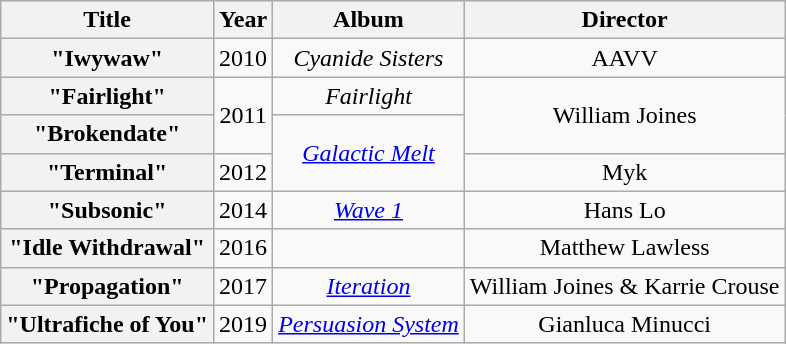<table class="wikitable plainrowheaders" style="text-align:center;">
<tr>
<th scope="col">Title</th>
<th scope="col">Year</th>
<th scope="col">Album</th>
<th scope="col">Director</th>
</tr>
<tr>
<th scope="row">"Iwywaw"</th>
<td>2010</td>
<td><em>Cyanide Sisters</em></td>
<td>AAVV</td>
</tr>
<tr>
<th scope="row">"Fairlight"</th>
<td rowspan=2>2011</td>
<td><em>Fairlight</em></td>
<td rowspan=2>William Joines</td>
</tr>
<tr>
<th scope="row">"Brokendate"</th>
<td rowspan=2><em><a href='#'>Galactic Melt</a></em></td>
</tr>
<tr>
<th scope="row">"Terminal"</th>
<td>2012</td>
<td>Myk</td>
</tr>
<tr>
<th scope="row">"Subsonic"</th>
<td>2014</td>
<td><em><a href='#'>Wave 1</a></em></td>
<td>Hans Lo</td>
</tr>
<tr>
<th scope="row">"Idle Withdrawal"</th>
<td>2016</td>
<td></td>
<td>Matthew Lawless</td>
</tr>
<tr>
<th scope="row">"Propagation"</th>
<td>2017</td>
<td><em><a href='#'>Iteration</a></em></td>
<td>William Joines & Karrie Crouse</td>
</tr>
<tr>
<th scope="row">"Ultrafiche of You"</th>
<td>2019</td>
<td><em><a href='#'>Persuasion System</a></em></td>
<td>Gianluca Minucci</td>
</tr>
</table>
